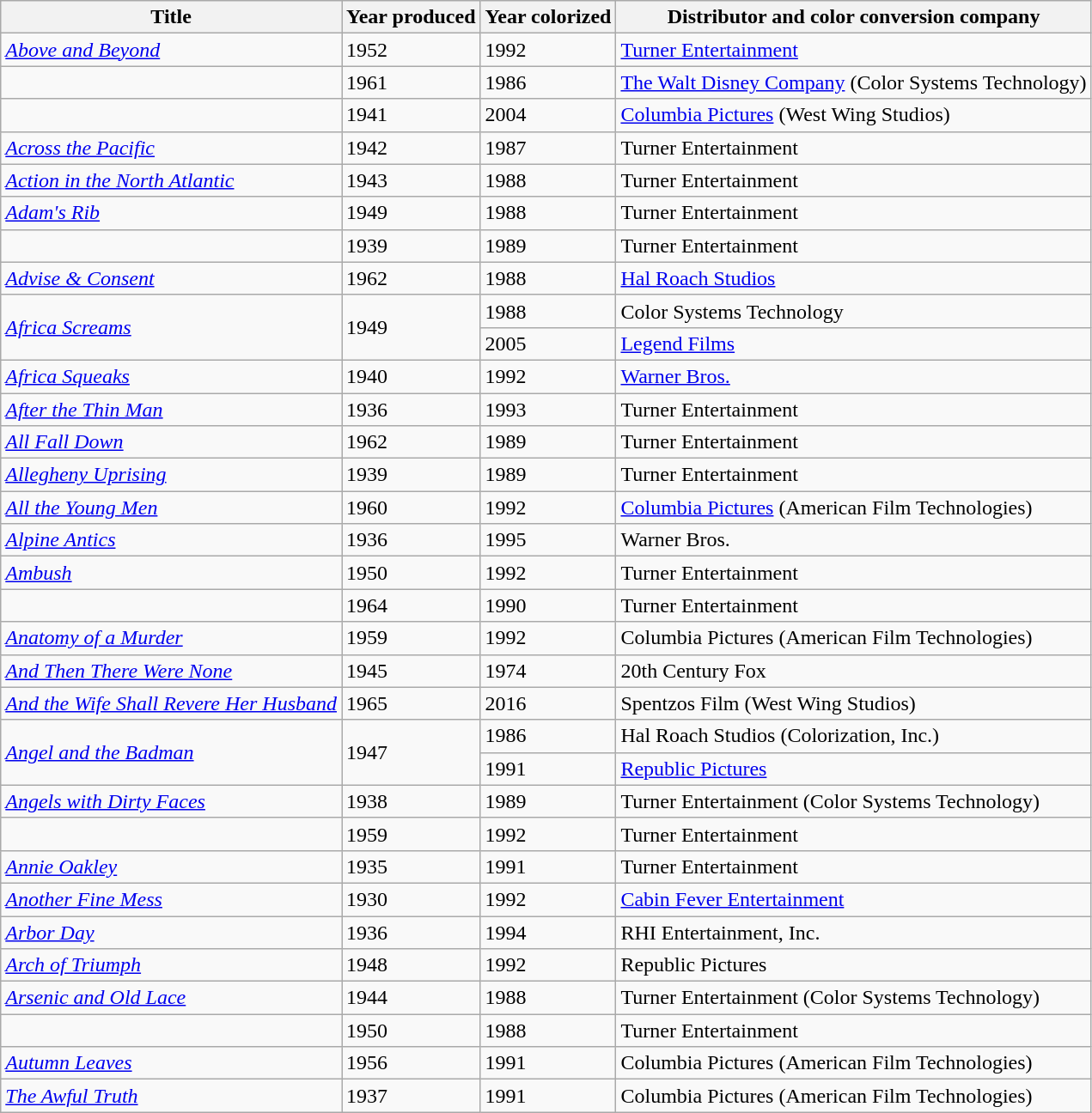<table class="wikitable sortable">
<tr>
<th>Title</th>
<th>Year produced</th>
<th>Year colorized</th>
<th>Distributor and color conversion company</th>
</tr>
<tr>
<td><em><a href='#'>Above and Beyond</a></em></td>
<td>1952</td>
<td>1992</td>
<td><a href='#'>Turner Entertainment</a></td>
</tr>
<tr>
<td><em></em></td>
<td>1961</td>
<td>1986</td>
<td><a href='#'>The Walt Disney Company</a> (Color Systems Technology)</td>
</tr>
<tr>
<td><em></em></td>
<td>1941</td>
<td>2004</td>
<td><a href='#'>Columbia Pictures</a> (West Wing Studios)</td>
</tr>
<tr>
<td><em><a href='#'>Across the Pacific</a></em></td>
<td>1942</td>
<td>1987</td>
<td>Turner Entertainment</td>
</tr>
<tr>
<td><em><a href='#'>Action in the North Atlantic</a></em></td>
<td>1943</td>
<td>1988</td>
<td>Turner Entertainment</td>
</tr>
<tr>
<td><em><a href='#'>Adam's Rib</a></em></td>
<td>1949</td>
<td>1988</td>
<td>Turner Entertainment</td>
</tr>
<tr>
<td><em></em></td>
<td>1939</td>
<td>1989</td>
<td>Turner Entertainment</td>
</tr>
<tr>
<td><em><a href='#'>Advise & Consent</a></em></td>
<td>1962</td>
<td>1988</td>
<td><a href='#'>Hal Roach Studios</a></td>
</tr>
<tr>
<td rowspan="2"><em><a href='#'>Africa Screams</a></em></td>
<td rowspan="2">1949</td>
<td>1988</td>
<td>Color Systems Technology</td>
</tr>
<tr>
<td>2005</td>
<td><a href='#'>Legend Films</a></td>
</tr>
<tr>
<td><em><a href='#'>Africa Squeaks</a></em></td>
<td>1940</td>
<td>1992</td>
<td><a href='#'>Warner Bros.</a></td>
</tr>
<tr>
<td><em><a href='#'>After the Thin Man</a></em></td>
<td>1936</td>
<td>1993</td>
<td>Turner Entertainment</td>
</tr>
<tr>
<td><em><a href='#'>All Fall Down</a></em></td>
<td>1962</td>
<td>1989</td>
<td>Turner Entertainment</td>
</tr>
<tr>
<td><em><a href='#'>Allegheny Uprising</a></em></td>
<td>1939</td>
<td>1989</td>
<td>Turner Entertainment</td>
</tr>
<tr>
<td><em><a href='#'>All the Young Men</a></em></td>
<td>1960</td>
<td>1992</td>
<td><a href='#'>Columbia Pictures</a> (American Film Technologies)</td>
</tr>
<tr>
<td><em><a href='#'>Alpine Antics</a></em></td>
<td>1936</td>
<td>1995</td>
<td>Warner Bros.</td>
</tr>
<tr>
<td><em><a href='#'>Ambush</a></em></td>
<td>1950</td>
<td>1992</td>
<td>Turner Entertainment</td>
</tr>
<tr>
<td><em></em></td>
<td>1964</td>
<td>1990</td>
<td>Turner Entertainment</td>
</tr>
<tr>
<td><em><a href='#'>Anatomy of a Murder</a></em></td>
<td>1959</td>
<td>1992</td>
<td>Columbia Pictures (American Film Technologies)</td>
</tr>
<tr>
<td><em><a href='#'>And Then There Were None</a></em></td>
<td>1945</td>
<td>1974</td>
<td>20th Century Fox </td>
</tr>
<tr>
<td><em><a href='#'>And the Wife Shall Revere Her Husband</a></em></td>
<td>1965</td>
<td>2016</td>
<td>Spentzos Film (West Wing Studios)</td>
</tr>
<tr>
<td rowspan="2"><em><a href='#'>Angel and the Badman</a></em></td>
<td rowspan="2">1947</td>
<td>1986</td>
<td>Hal Roach Studios (Colorization, Inc.)</td>
</tr>
<tr>
<td>1991</td>
<td><a href='#'>Republic Pictures</a></td>
</tr>
<tr>
<td><em><a href='#'>Angels with Dirty Faces</a></em></td>
<td>1938</td>
<td>1989</td>
<td>Turner Entertainment (Color Systems Technology)</td>
</tr>
<tr>
<td><em></em></td>
<td>1959</td>
<td>1992</td>
<td>Turner Entertainment</td>
</tr>
<tr>
<td><em><a href='#'>Annie Oakley</a></em></td>
<td>1935</td>
<td>1991</td>
<td>Turner Entertainment</td>
</tr>
<tr>
<td><em><a href='#'>Another Fine Mess</a></em></td>
<td>1930</td>
<td>1992</td>
<td><a href='#'>Cabin Fever Entertainment</a></td>
</tr>
<tr>
<td><em><a href='#'>Arbor Day</a></em></td>
<td>1936</td>
<td>1994</td>
<td>RHI Entertainment, Inc.</td>
</tr>
<tr>
<td><em><a href='#'>Arch of Triumph</a></em></td>
<td>1948</td>
<td>1992</td>
<td>Republic Pictures</td>
</tr>
<tr>
<td><em><a href='#'>Arsenic and Old Lace</a></em></td>
<td>1944</td>
<td>1988</td>
<td>Turner Entertainment (Color Systems Technology)</td>
</tr>
<tr>
<td><em></em></td>
<td>1950</td>
<td>1988</td>
<td>Turner Entertainment</td>
</tr>
<tr>
<td><em><a href='#'>Autumn Leaves</a></em></td>
<td>1956</td>
<td>1991</td>
<td>Columbia Pictures (American Film Technologies)</td>
</tr>
<tr>
<td><em><a href='#'>The Awful Truth</a></em></td>
<td>1937</td>
<td>1991</td>
<td>Columbia Pictures (American Film Technologies)</td>
</tr>
</table>
